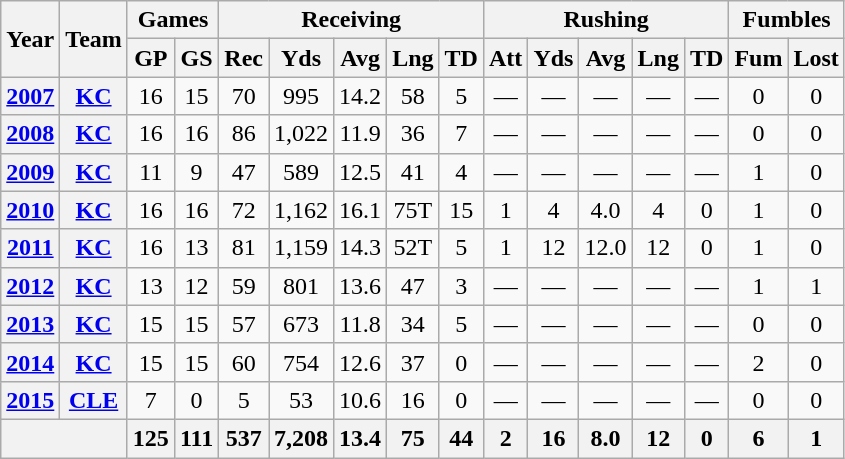<table class=wikitable style="text-align:center;">
<tr>
<th rowspan="2">Year</th>
<th rowspan="2">Team</th>
<th colspan="2">Games</th>
<th colspan="5">Receiving</th>
<th colspan="5">Rushing</th>
<th colspan="2">Fumbles</th>
</tr>
<tr>
<th>GP</th>
<th>GS</th>
<th>Rec</th>
<th>Yds</th>
<th>Avg</th>
<th>Lng</th>
<th>TD</th>
<th>Att</th>
<th>Yds</th>
<th>Avg</th>
<th>Lng</th>
<th>TD</th>
<th>Fum</th>
<th>Lost</th>
</tr>
<tr>
<th><a href='#'>2007</a></th>
<th><a href='#'>KC</a></th>
<td>16</td>
<td>15</td>
<td>70</td>
<td>995</td>
<td>14.2</td>
<td>58</td>
<td>5</td>
<td>—</td>
<td>—</td>
<td>—</td>
<td>—</td>
<td>—</td>
<td>0</td>
<td>0</td>
</tr>
<tr>
<th><a href='#'>2008</a></th>
<th><a href='#'>KC</a></th>
<td>16</td>
<td>16</td>
<td>86</td>
<td>1,022</td>
<td>11.9</td>
<td>36</td>
<td>7</td>
<td>—</td>
<td>—</td>
<td>—</td>
<td>—</td>
<td>—</td>
<td>0</td>
<td>0</td>
</tr>
<tr>
<th><a href='#'>2009</a></th>
<th><a href='#'>KC</a></th>
<td>11</td>
<td>9</td>
<td>47</td>
<td>589</td>
<td>12.5</td>
<td>41</td>
<td>4</td>
<td>—</td>
<td>—</td>
<td>—</td>
<td>—</td>
<td>—</td>
<td>1</td>
<td>0</td>
</tr>
<tr>
<th><a href='#'>2010</a></th>
<th><a href='#'>KC</a></th>
<td>16</td>
<td>16</td>
<td>72</td>
<td>1,162</td>
<td>16.1</td>
<td>75T</td>
<td>15</td>
<td>1</td>
<td>4</td>
<td>4.0</td>
<td>4</td>
<td>0</td>
<td>1</td>
<td>0</td>
</tr>
<tr>
<th><a href='#'>2011</a></th>
<th><a href='#'>KC</a></th>
<td>16</td>
<td>13</td>
<td>81</td>
<td>1,159</td>
<td>14.3</td>
<td>52T</td>
<td>5</td>
<td>1</td>
<td>12</td>
<td>12.0</td>
<td>12</td>
<td>0</td>
<td>1</td>
<td>0</td>
</tr>
<tr>
<th><a href='#'>2012</a></th>
<th><a href='#'>KC</a></th>
<td>13</td>
<td>12</td>
<td>59</td>
<td>801</td>
<td>13.6</td>
<td>47</td>
<td>3</td>
<td>—</td>
<td>—</td>
<td>—</td>
<td>—</td>
<td>—</td>
<td>1</td>
<td>1</td>
</tr>
<tr>
<th><a href='#'>2013</a></th>
<th><a href='#'>KC</a></th>
<td>15</td>
<td>15</td>
<td>57</td>
<td>673</td>
<td>11.8</td>
<td>34</td>
<td>5</td>
<td>—</td>
<td>—</td>
<td>—</td>
<td>—</td>
<td>—</td>
<td>0</td>
<td>0</td>
</tr>
<tr>
<th><a href='#'>2014</a></th>
<th><a href='#'>KC</a></th>
<td>15</td>
<td>15</td>
<td>60</td>
<td>754</td>
<td>12.6</td>
<td>37</td>
<td>0</td>
<td>—</td>
<td>—</td>
<td>—</td>
<td>—</td>
<td>—</td>
<td>2</td>
<td>0</td>
</tr>
<tr>
<th><a href='#'>2015</a></th>
<th><a href='#'>CLE</a></th>
<td>7</td>
<td>0</td>
<td>5</td>
<td>53</td>
<td>10.6</td>
<td>16</td>
<td>0</td>
<td>—</td>
<td>—</td>
<td>—</td>
<td>—</td>
<td>—</td>
<td>0</td>
<td>0</td>
</tr>
<tr>
<th colspan="2"></th>
<th>125</th>
<th>111</th>
<th>537</th>
<th>7,208</th>
<th>13.4</th>
<th>75</th>
<th>44</th>
<th>2</th>
<th>16</th>
<th>8.0</th>
<th>12</th>
<th>0</th>
<th>6</th>
<th>1</th>
</tr>
</table>
